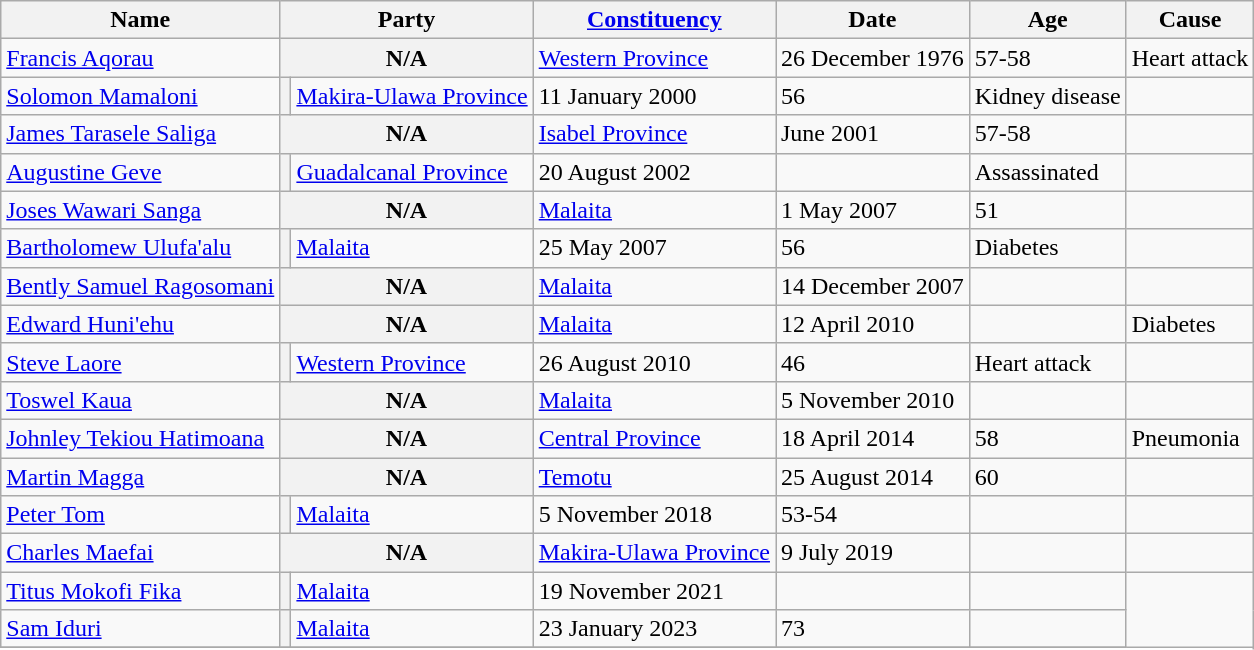<table class="wikitable sortable">
<tr>
<th>Name</th>
<th colspan=2>Party</th>
<th><a href='#'>Constituency</a></th>
<th>Date</th>
<th>Age</th>
<th>Cause</th>
</tr>
<tr>
<td><a href='#'>Francis Aqorau</a></td>
<th colspan=2>N/A</th>
<td><a href='#'>Western Province</a><br></td>
<td>26 December 1976</td>
<td>57-58</td>
<td>Heart attack</td>
</tr>
<tr>
<td><a href='#'>Solomon Mamaloni</a></td>
<th></th>
<td><a href='#'>Makira-Ulawa Province</a><br></td>
<td>11 January 2000</td>
<td>56</td>
<td>Kidney disease</td>
</tr>
<tr>
<td><a href='#'>James Tarasele Saliga</a></td>
<th colspan=2>N/A</th>
<td><a href='#'>Isabel Province</a><br></td>
<td>June 2001</td>
<td>57-58</td>
<td></td>
</tr>
<tr>
<td><a href='#'>Augustine Geve</a></td>
<th></th>
<td><a href='#'>Guadalcanal Province</a><br></td>
<td>20 August 2002</td>
<td></td>
<td>Assassinated</td>
</tr>
<tr>
<td><a href='#'>Joses Wawari Sanga</a></td>
<th colspan=2>N/A</th>
<td><a href='#'>Malaita</a><br></td>
<td>1 May 2007</td>
<td>51</td>
<td></td>
</tr>
<tr>
<td><a href='#'>Bartholomew Ulufa'alu</a></td>
<th></th>
<td><a href='#'>Malaita</a><br></td>
<td>25 May 2007</td>
<td>56</td>
<td>Diabetes</td>
</tr>
<tr>
<td><a href='#'>Bently Samuel Ragosomani</a></td>
<th colspan=2>N/A</th>
<td><a href='#'>Malaita</a><br></td>
<td>14 December 2007</td>
<td></td>
<td></td>
</tr>
<tr>
<td><a href='#'>Edward Huni'ehu</a></td>
<th colspan=2>N/A</th>
<td><a href='#'>Malaita</a><br></td>
<td>12 April 2010</td>
<td></td>
<td>Diabetes</td>
</tr>
<tr>
<td><a href='#'>Steve Laore</a></td>
<th></th>
<td><a href='#'>Western Province</a><br></td>
<td>26 August 2010</td>
<td>46</td>
<td>Heart attack</td>
</tr>
<tr>
<td><a href='#'>Toswel Kaua</a></td>
<th colspan=2>N/A</th>
<td><a href='#'>Malaita</a><br></td>
<td>5 November 2010</td>
<td></td>
<td></td>
</tr>
<tr>
<td><a href='#'>Johnley Tekiou Hatimoana</a></td>
<th colspan=2>N/A</th>
<td><a href='#'>Central Province</a><br></td>
<td>18 April 2014</td>
<td>58</td>
<td>Pneumonia</td>
</tr>
<tr>
<td><a href='#'>Martin Magga</a></td>
<th colspan=2>N/A</th>
<td><a href='#'>Temotu</a><br></td>
<td>25 August 2014</td>
<td>60</td>
<td></td>
</tr>
<tr>
<td><a href='#'>Peter Tom</a></td>
<th></th>
<td><a href='#'>Malaita</a><br></td>
<td>5 November 2018</td>
<td>53-54</td>
<td></td>
</tr>
<tr>
<td><a href='#'>Charles Maefai</a></td>
<th colspan=2>N/A</th>
<td><a href='#'>Makira-Ulawa Province</a><br></td>
<td>9 July 2019</td>
<td></td>
<td></td>
</tr>
<tr>
<td><a href='#'>Titus Mokofi Fika</a></td>
<th></th>
<td><a href='#'>Malaita</a><br></td>
<td>19 November 2021</td>
<td></td>
<td></td>
</tr>
<tr>
<td><a href='#'>Sam Iduri</a></td>
<th></th>
<td><a href='#'>Malaita</a><br></td>
<td>23 January 2023</td>
<td>73</td>
<td></td>
</tr>
<tr>
</tr>
</table>
